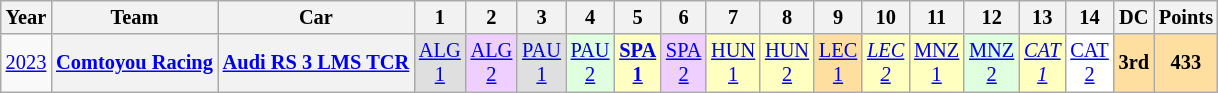<table class="wikitable" style="text-align:center; font-size:85%">
<tr>
<th>Year</th>
<th>Team</th>
<th>Car</th>
<th>1</th>
<th>2</th>
<th>3</th>
<th>4</th>
<th>5</th>
<th>6</th>
<th>7</th>
<th>8</th>
<th>9</th>
<th>10</th>
<th>11</th>
<th>12</th>
<th>13</th>
<th>14</th>
<th>DC</th>
<th>Points</th>
</tr>
<tr>
<td><a href='#'>2023</a></td>
<th><a href='#'>Comtoyou Racing</a></th>
<th nowrap><a href='#'>Audi RS 3 LMS TCR</a></th>
<td style="background:#DFDFDF;"><a href='#'>ALG<br>1</a><br></td>
<td style="background:#EFCFFF;"><a href='#'>ALG<br>2</a><br></td>
<td style="background:#DFDFDF;"><a href='#'>PAU<br>1</a><br></td>
<td style="background:#DFFFDF;"><a href='#'>PAU<br>2</a><br></td>
<td style="background:#FFFFBF;"><strong><a href='#'>SPA<br>1</a></strong><br></td>
<td style="background:#EFCFFF;"><a href='#'>SPA<br>2</a><br></td>
<td style="background:#FFFFBF;"><a href='#'>HUN<br>1</a><br></td>
<td style="background:#FFFFBF;"><a href='#'>HUN<br>2</a><br></td>
<td style="background:#FFDF9F;"><a href='#'>LEC<br>1</a><br></td>
<td style="background:#FFFFBF;"><em><a href='#'>LEC<br>2</a></em><br></td>
<td style="background:#FFFFBF;"><a href='#'>MNZ<br>1</a><br></td>
<td style="background:#DFFFDF;"><a href='#'>MNZ<br>2</a><br></td>
<td style="background:#FFFFBF;"><em><a href='#'>CAT<br>1</a></em><br></td>
<td style="background:#FFFFFF;"><a href='#'>CAT<br>2</a><br></td>
<th style="background:#FFDF9F;">3rd</th>
<th style="background:#FFDF9F;">433</th>
</tr>
</table>
